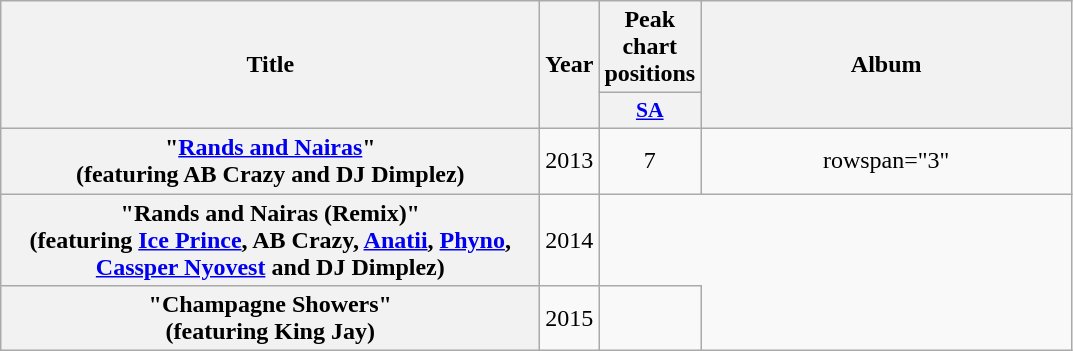<table class="wikitable plainrowheaders" style="text-align:center;">
<tr>
<th scope="col" rowspan="2" style="width:22em;">Title</th>
<th scope="col" rowspan="2">Year</th>
<th scope="col" colspan="1">Peak chart positions</th>
<th scope="col" rowspan="2" style="width:15em;">Album</th>
</tr>
<tr>
<th scope="col" style="width:3em;font-size:90%;"><a href='#'>SA</a></th>
</tr>
<tr>
<th scope="row">"<a href='#'>Rands and Nairas</a>"<br><span>(featuring AB Crazy and DJ Dimplez)</span></th>
<td>2013</td>
<td>7</td>
<td>rowspan="3" </td>
</tr>
<tr>
<th scope="row">"Rands and Nairas (Remix)" <br><span>(featuring <a href='#'>Ice Prince</a>, AB Crazy, <a href='#'>Anatii</a>, <a href='#'>Phyno</a>, <a href='#'>Cassper Nyovest</a> and DJ Dimplez)</span></th>
<td>2014</td>
</tr>
<tr>
<th scope="row">"Champagne Showers" <br><span>(featuring King Jay)</span></th>
<td>2015</td>
<td></td>
</tr>
</table>
